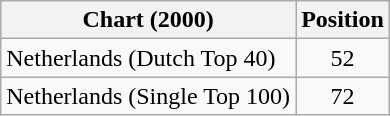<table class="wikitable sortable">
<tr>
<th>Chart (2000)</th>
<th>Position</th>
</tr>
<tr>
<td>Netherlands (Dutch Top 40)</td>
<td align="center">52</td>
</tr>
<tr>
<td>Netherlands (Single Top 100)</td>
<td align="center">72</td>
</tr>
</table>
